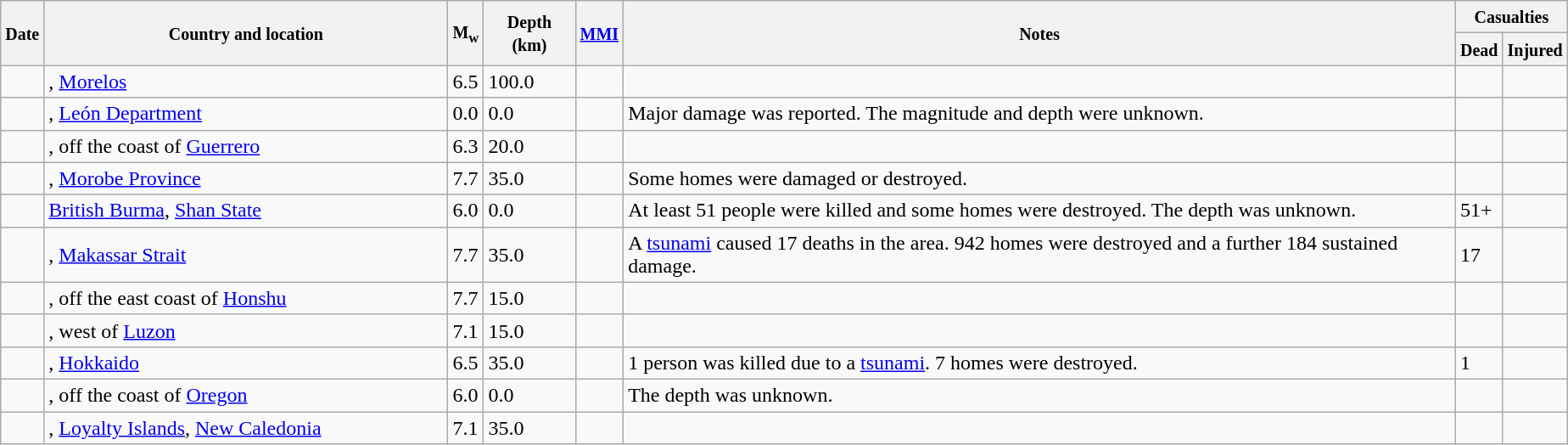<table class="wikitable sortable sort-under" style="border:1px black; margin-left:1em;">
<tr>
<th rowspan="2"><small>Date</small></th>
<th rowspan="2" style="width: 310px"><small>Country and location</small></th>
<th rowspan="2"><small>M<sub>w</sub></small></th>
<th rowspan="2"><small>Depth (km)</small></th>
<th rowspan="2"><small><a href='#'>MMI</a></small></th>
<th rowspan="2" class="unsortable"><small>Notes</small></th>
<th colspan="2"><small>Casualties</small></th>
</tr>
<tr>
<th><small>Dead</small></th>
<th><small>Injured</small></th>
</tr>
<tr>
<td></td>
<td>, <a href='#'>Morelos</a></td>
<td>6.5</td>
<td>100.0</td>
<td></td>
<td></td>
<td></td>
<td></td>
</tr>
<tr>
<td></td>
<td>, <a href='#'>León Department</a></td>
<td>0.0</td>
<td>0.0</td>
<td></td>
<td>Major damage was reported. The magnitude and depth were unknown.</td>
<td></td>
<td></td>
</tr>
<tr>
<td></td>
<td>, off the coast of <a href='#'>Guerrero</a></td>
<td>6.3</td>
<td>20.0</td>
<td></td>
<td></td>
<td></td>
<td></td>
</tr>
<tr>
<td></td>
<td>, <a href='#'>Morobe Province</a></td>
<td>7.7</td>
<td>35.0</td>
<td></td>
<td>Some homes were damaged or destroyed.</td>
<td></td>
<td></td>
</tr>
<tr>
<td></td>
<td> <a href='#'>British Burma</a>, <a href='#'>Shan State</a></td>
<td>6.0</td>
<td>0.0</td>
<td></td>
<td>At least 51 people were killed and some homes were destroyed. The depth was unknown.</td>
<td>51+</td>
<td></td>
</tr>
<tr>
<td></td>
<td>, <a href='#'>Makassar Strait</a></td>
<td>7.7</td>
<td>35.0</td>
<td></td>
<td>A <a href='#'>tsunami</a> caused 17 deaths in the area. 942 homes were destroyed and a further 184 sustained damage.</td>
<td>17</td>
<td></td>
</tr>
<tr>
<td></td>
<td>, off the east coast of <a href='#'>Honshu</a></td>
<td>7.7</td>
<td>15.0</td>
<td></td>
<td></td>
<td></td>
<td></td>
</tr>
<tr>
<td></td>
<td>, west of <a href='#'>Luzon</a></td>
<td>7.1</td>
<td>15.0</td>
<td></td>
<td></td>
<td></td>
<td></td>
</tr>
<tr>
<td></td>
<td>, <a href='#'>Hokkaido</a></td>
<td>6.5</td>
<td>35.0</td>
<td></td>
<td>1 person was killed due to a <a href='#'>tsunami</a>. 7 homes were destroyed.</td>
<td>1</td>
<td></td>
</tr>
<tr>
<td></td>
<td>, off the coast of <a href='#'>Oregon</a></td>
<td>6.0</td>
<td>0.0</td>
<td></td>
<td>The depth was unknown.</td>
<td></td>
<td></td>
</tr>
<tr>
<td></td>
<td>, <a href='#'>Loyalty Islands</a>, <a href='#'>New Caledonia</a></td>
<td>7.1</td>
<td>35.0</td>
<td></td>
<td></td>
<td></td>
<td></td>
</tr>
</table>
